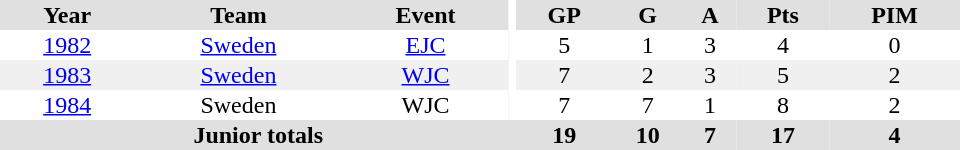<table border="0" cellpadding="1" cellspacing="0" ID="Table3" style="text-align:center; width:40em">
<tr bgcolor="#e0e0e0">
<th>Year</th>
<th>Team</th>
<th>Event</th>
<th rowspan="102" bgcolor="#ffffff"></th>
<th>GP</th>
<th>G</th>
<th>A</th>
<th>Pts</th>
<th>PIM</th>
</tr>
<tr>
<td><a href='#'>1982</a></td>
<td><a href='#'>Sweden</a></td>
<td><a href='#'>EJC</a></td>
<td>5</td>
<td>1</td>
<td>3</td>
<td>4</td>
<td>0</td>
</tr>
<tr bgcolor="#f0f0f0">
<td><a href='#'>1983</a></td>
<td><a href='#'>Sweden</a></td>
<td><a href='#'>WJC</a></td>
<td>7</td>
<td>2</td>
<td>3</td>
<td>5</td>
<td>2</td>
</tr>
<tr>
<td><a href='#'>1984</a></td>
<td>Sweden</td>
<td>WJC</td>
<td>7</td>
<td>7</td>
<td>1</td>
<td>8</td>
<td>2</td>
</tr>
<tr bgcolor="#e0e0e0">
<th colspan="4">Junior totals</th>
<th>19</th>
<th>10</th>
<th>7</th>
<th>17</th>
<th>4</th>
</tr>
</table>
